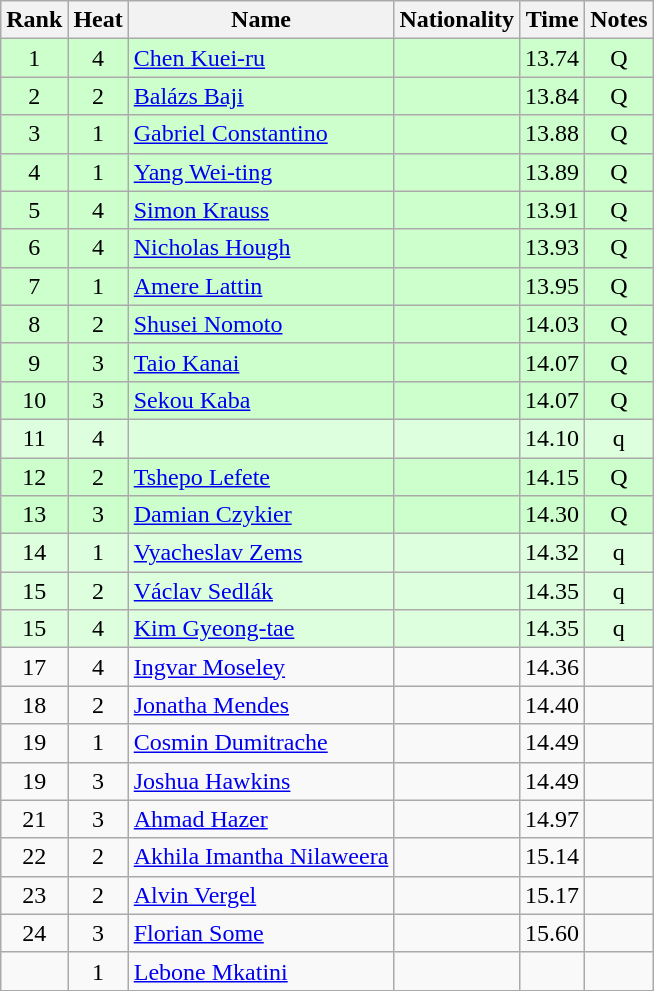<table class="wikitable sortable" style="text-align:center">
<tr>
<th>Rank</th>
<th>Heat</th>
<th>Name</th>
<th>Nationality</th>
<th>Time</th>
<th>Notes</th>
</tr>
<tr bgcolor=ccffcc>
<td>1</td>
<td>4</td>
<td align=left><a href='#'>Chen Kuei-ru</a></td>
<td align=left></td>
<td>13.74</td>
<td>Q</td>
</tr>
<tr bgcolor=ccffcc>
<td>2</td>
<td>2</td>
<td align=left><a href='#'>Balázs Baji</a></td>
<td align=left></td>
<td>13.84</td>
<td>Q</td>
</tr>
<tr bgcolor=ccffcc>
<td>3</td>
<td>1</td>
<td align=left><a href='#'>Gabriel Constantino</a></td>
<td align=left></td>
<td>13.88</td>
<td>Q</td>
</tr>
<tr bgcolor=ccffcc>
<td>4</td>
<td>1</td>
<td align=left><a href='#'>Yang Wei-ting</a></td>
<td align=left></td>
<td>13.89</td>
<td>Q</td>
</tr>
<tr bgcolor=ccffcc>
<td>5</td>
<td>4</td>
<td align=left><a href='#'>Simon Krauss</a></td>
<td align=left></td>
<td>13.91</td>
<td>Q</td>
</tr>
<tr bgcolor=ccffcc>
<td>6</td>
<td>4</td>
<td align=left><a href='#'>Nicholas Hough</a></td>
<td align=left></td>
<td>13.93</td>
<td>Q</td>
</tr>
<tr bgcolor=ccffcc>
<td>7</td>
<td>1</td>
<td align=left><a href='#'>Amere Lattin</a></td>
<td align=left></td>
<td>13.95</td>
<td>Q</td>
</tr>
<tr bgcolor=ccffcc>
<td>8</td>
<td>2</td>
<td align=left><a href='#'>Shusei Nomoto</a></td>
<td align=left></td>
<td>14.03</td>
<td>Q</td>
</tr>
<tr bgcolor=ccffcc>
<td>9</td>
<td>3</td>
<td align=left><a href='#'>Taio Kanai</a></td>
<td align=left></td>
<td>14.07</td>
<td>Q</td>
</tr>
<tr bgcolor=ccffcc>
<td>10</td>
<td>3</td>
<td align=left><a href='#'>Sekou Kaba</a></td>
<td align=left></td>
<td>14.07</td>
<td>Q</td>
</tr>
<tr bgcolor=ddffdd>
<td>11</td>
<td>4</td>
<td align=left></td>
<td align=left></td>
<td>14.10</td>
<td>q</td>
</tr>
<tr bgcolor=ccffcc>
<td>12</td>
<td>2</td>
<td align=left><a href='#'>Tshepo Lefete</a></td>
<td align=left></td>
<td>14.15</td>
<td>Q</td>
</tr>
<tr bgcolor=ccffcc>
<td>13</td>
<td>3</td>
<td align=left><a href='#'>Damian Czykier</a></td>
<td align=left></td>
<td>14.30</td>
<td>Q</td>
</tr>
<tr bgcolor=ddffdd>
<td>14</td>
<td>1</td>
<td align=left><a href='#'>Vyacheslav Zems</a></td>
<td align=left></td>
<td>14.32</td>
<td>q</td>
</tr>
<tr bgcolor=ddffdd>
<td>15</td>
<td>2</td>
<td align=left><a href='#'>Václav Sedlák</a></td>
<td align=left></td>
<td>14.35</td>
<td>q</td>
</tr>
<tr bgcolor=ddffdd>
<td>15</td>
<td>4</td>
<td align=left><a href='#'>Kim Gyeong-tae</a></td>
<td align=left></td>
<td>14.35</td>
<td>q</td>
</tr>
<tr>
<td>17</td>
<td>4</td>
<td align=left><a href='#'>Ingvar Moseley</a></td>
<td align=left></td>
<td>14.36</td>
<td></td>
</tr>
<tr>
<td>18</td>
<td>2</td>
<td align=left><a href='#'>Jonatha Mendes</a></td>
<td align=left></td>
<td>14.40</td>
<td></td>
</tr>
<tr>
<td>19</td>
<td>1</td>
<td align=left><a href='#'>Cosmin Dumitrache</a></td>
<td align=left></td>
<td>14.49</td>
<td></td>
</tr>
<tr>
<td>19</td>
<td>3</td>
<td align=left><a href='#'>Joshua Hawkins</a></td>
<td align=left></td>
<td>14.49</td>
<td></td>
</tr>
<tr>
<td>21</td>
<td>3</td>
<td align=left><a href='#'>Ahmad Hazer</a></td>
<td align=left></td>
<td>14.97</td>
<td></td>
</tr>
<tr>
<td>22</td>
<td>2</td>
<td align=left><a href='#'>Akhila Imantha Nilaweera</a></td>
<td align=left></td>
<td>15.14</td>
<td></td>
</tr>
<tr>
<td>23</td>
<td>2</td>
<td align=left><a href='#'>Alvin Vergel</a></td>
<td align=left></td>
<td>15.17</td>
<td></td>
</tr>
<tr>
<td>24</td>
<td>3</td>
<td align=left><a href='#'>Florian Some</a></td>
<td align=left></td>
<td>15.60</td>
<td></td>
</tr>
<tr>
<td></td>
<td>1</td>
<td align=left><a href='#'>Lebone Mkatini</a></td>
<td align=left></td>
<td></td>
<td></td>
</tr>
</table>
